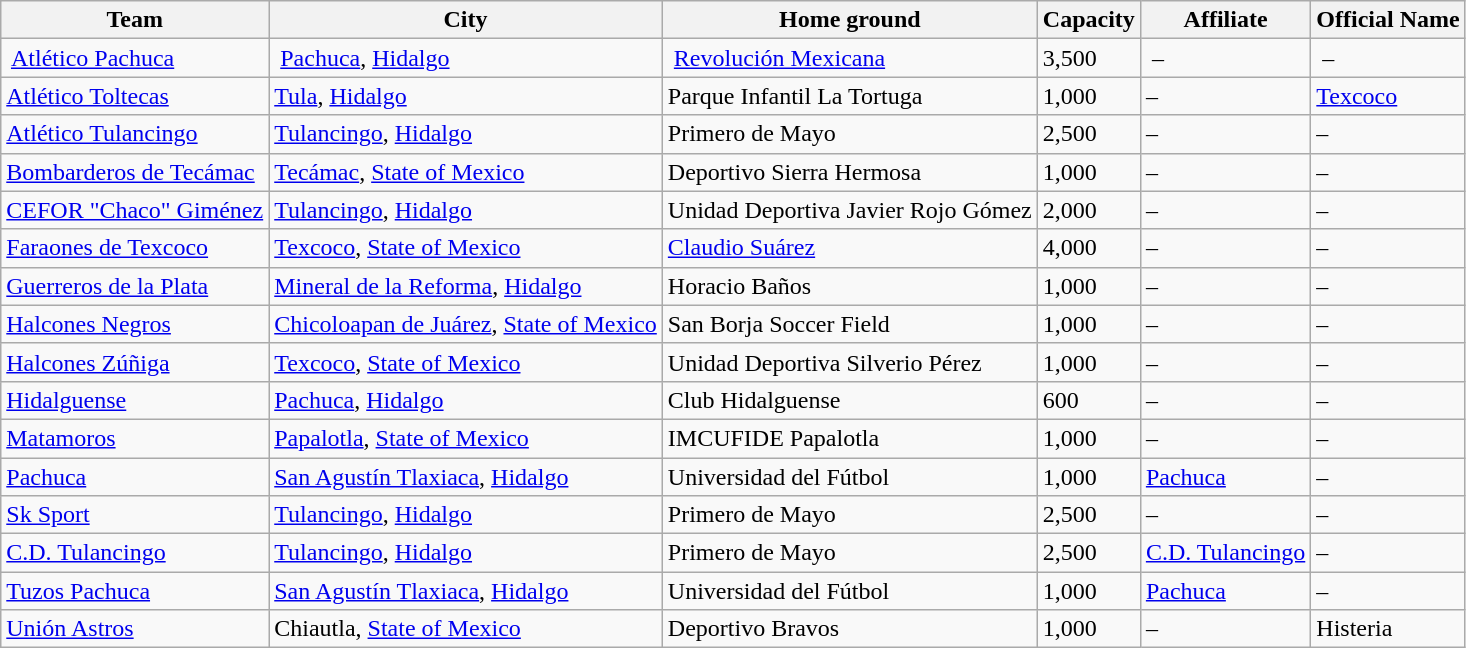<table class="wikitable sortable">
<tr>
<th>Team</th>
<th>City</th>
<th>Home ground</th>
<th>Capacity</th>
<th>Affiliate</th>
<th>Official Name</th>
</tr>
<tr>
<td> <a href='#'>Atlético Pachuca</a> </td>
<td> <a href='#'>Pachuca</a>, <a href='#'>Hidalgo</a></td>
<td> <a href='#'>Revolución Mexicana</a> </td>
<td>3,500</td>
<td> – </td>
<td> –</td>
</tr>
<tr>
<td><a href='#'>Atlético Toltecas</a></td>
<td><a href='#'>Tula</a>, <a href='#'>Hidalgo</a></td>
<td>Parque Infantil La Tortuga</td>
<td>1,000</td>
<td>–</td>
<td><a href='#'>Texcoco</a></td>
</tr>
<tr>
<td><a href='#'>Atlético Tulancingo</a></td>
<td><a href='#'>Tulancingo</a>, <a href='#'>Hidalgo</a></td>
<td>Primero de Mayo</td>
<td>2,500</td>
<td>–</td>
<td>–</td>
</tr>
<tr>
<td><a href='#'>Bombarderos de Tecámac</a></td>
<td><a href='#'>Tecámac</a>, <a href='#'>State of Mexico</a></td>
<td>Deportivo Sierra Hermosa</td>
<td>1,000</td>
<td>–</td>
<td>–</td>
</tr>
<tr>
<td><a href='#'>CEFOR "Chaco" Giménez</a></td>
<td><a href='#'>Tulancingo</a>, <a href='#'>Hidalgo</a></td>
<td>Unidad Deportiva Javier Rojo Gómez</td>
<td>2,000</td>
<td>–</td>
<td>–</td>
</tr>
<tr>
<td><a href='#'>Faraones de Texcoco</a></td>
<td><a href='#'>Texcoco</a>, <a href='#'>State of Mexico</a></td>
<td><a href='#'>Claudio Suárez</a></td>
<td>4,000</td>
<td>–</td>
<td>–</td>
</tr>
<tr>
<td><a href='#'>Guerreros de la Plata</a></td>
<td><a href='#'>Mineral de la Reforma</a>, <a href='#'>Hidalgo</a></td>
<td>Horacio Baños</td>
<td>1,000</td>
<td>–</td>
<td>–</td>
</tr>
<tr>
<td><a href='#'>Halcones Negros</a></td>
<td><a href='#'>Chicoloapan de Juárez</a>, <a href='#'>State of Mexico</a></td>
<td>San Borja Soccer Field</td>
<td>1,000</td>
<td>–</td>
<td>–</td>
</tr>
<tr>
<td><a href='#'>Halcones Zúñiga</a></td>
<td><a href='#'>Texcoco</a>, <a href='#'>State of Mexico</a></td>
<td>Unidad Deportiva Silverio Pérez</td>
<td>1,000</td>
<td>–</td>
<td>–</td>
</tr>
<tr>
<td><a href='#'>Hidalguense</a></td>
<td><a href='#'>Pachuca</a>, <a href='#'>Hidalgo</a></td>
<td>Club Hidalguense</td>
<td>600</td>
<td>–</td>
<td>–</td>
</tr>
<tr>
<td><a href='#'>Matamoros</a></td>
<td><a href='#'>Papalotla</a>, <a href='#'>State of Mexico</a></td>
<td>IMCUFIDE Papalotla</td>
<td>1,000</td>
<td>–</td>
<td>–</td>
</tr>
<tr>
<td><a href='#'>Pachuca</a></td>
<td><a href='#'>San Agustín Tlaxiaca</a>, <a href='#'>Hidalgo</a></td>
<td>Universidad del Fútbol</td>
<td>1,000</td>
<td><a href='#'>Pachuca</a></td>
<td>–</td>
</tr>
<tr>
<td><a href='#'>Sk Sport</a></td>
<td><a href='#'>Tulancingo</a>, <a href='#'>Hidalgo</a></td>
<td>Primero de Mayo</td>
<td>2,500</td>
<td>–</td>
<td>–</td>
</tr>
<tr>
<td><a href='#'>C.D. Tulancingo</a></td>
<td><a href='#'>Tulancingo</a>, <a href='#'>Hidalgo</a></td>
<td>Primero de Mayo</td>
<td>2,500</td>
<td><a href='#'>C.D. Tulancingo</a></td>
<td>–</td>
</tr>
<tr>
<td><a href='#'>Tuzos Pachuca</a></td>
<td><a href='#'>San Agustín Tlaxiaca</a>, <a href='#'>Hidalgo</a></td>
<td>Universidad del Fútbol</td>
<td>1,000</td>
<td><a href='#'>Pachuca</a></td>
<td>–</td>
</tr>
<tr>
<td><a href='#'>Unión Astros</a></td>
<td>Chiautla, <a href='#'>State of Mexico</a></td>
<td>Deportivo Bravos</td>
<td>1,000</td>
<td>–</td>
<td>Histeria</td>
</tr>
</table>
